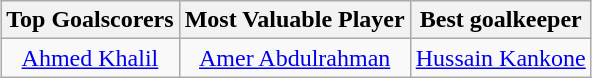<table class="wikitable" style="text-align: center; margin: 0 auto;">
<tr>
<th>Top Goalscorers</th>
<th>Most Valuable Player</th>
<th>Best goalkeeper</th>
</tr>
<tr>
<td> <a href='#'>Ahmed Khalil</a></td>
<td> <a href='#'>Amer Abdulrahman</a></td>
<td> <a href='#'>Hussain Kankone</a></td>
</tr>
</table>
